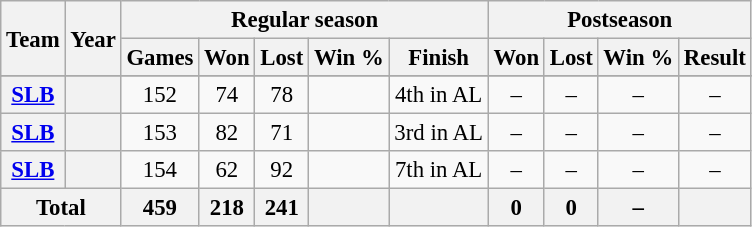<table class="wikitable" style="font-size: 95%; text-align:center;">
<tr>
<th rowspan="2">Team</th>
<th rowspan="2">Year</th>
<th colspan="5">Regular season</th>
<th colspan="4">Postseason</th>
</tr>
<tr>
<th>Games</th>
<th>Won</th>
<th>Lost</th>
<th>Win %</th>
<th>Finish</th>
<th>Won</th>
<th>Lost</th>
<th>Win %</th>
<th>Result</th>
</tr>
<tr>
</tr>
<tr>
<th><a href='#'>SLB</a></th>
<th></th>
<td>152</td>
<td>74</td>
<td>78</td>
<td></td>
<td>4th in AL</td>
<td>–</td>
<td>–</td>
<td>–</td>
<td>–</td>
</tr>
<tr>
<th><a href='#'>SLB</a></th>
<th></th>
<td>153</td>
<td>82</td>
<td>71</td>
<td></td>
<td>3rd in AL</td>
<td>–</td>
<td>–</td>
<td>–</td>
<td>–</td>
</tr>
<tr>
<th><a href='#'>SLB</a></th>
<th></th>
<td>154</td>
<td>62</td>
<td>92</td>
<td></td>
<td>7th in AL</td>
<td>–</td>
<td>–</td>
<td>–</td>
<td>–</td>
</tr>
<tr>
<th colspan="2">Total</th>
<th>459</th>
<th>218</th>
<th>241</th>
<th></th>
<th></th>
<th>0</th>
<th>0</th>
<th>–</th>
<th></th>
</tr>
</table>
